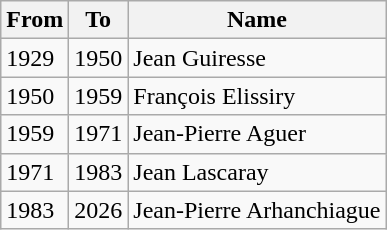<table class="wikitable">
<tr>
<th>From</th>
<th>To</th>
<th>Name</th>
</tr>
<tr>
<td>1929</td>
<td>1950</td>
<td>Jean Guiresse</td>
</tr>
<tr>
<td>1950</td>
<td>1959</td>
<td>François Elissiry</td>
</tr>
<tr>
<td>1959</td>
<td>1971</td>
<td>Jean-Pierre Aguer</td>
</tr>
<tr>
<td>1971</td>
<td>1983</td>
<td>Jean Lascaray</td>
</tr>
<tr>
<td>1983</td>
<td>2026</td>
<td>Jean-Pierre Arhanchiague</td>
</tr>
</table>
